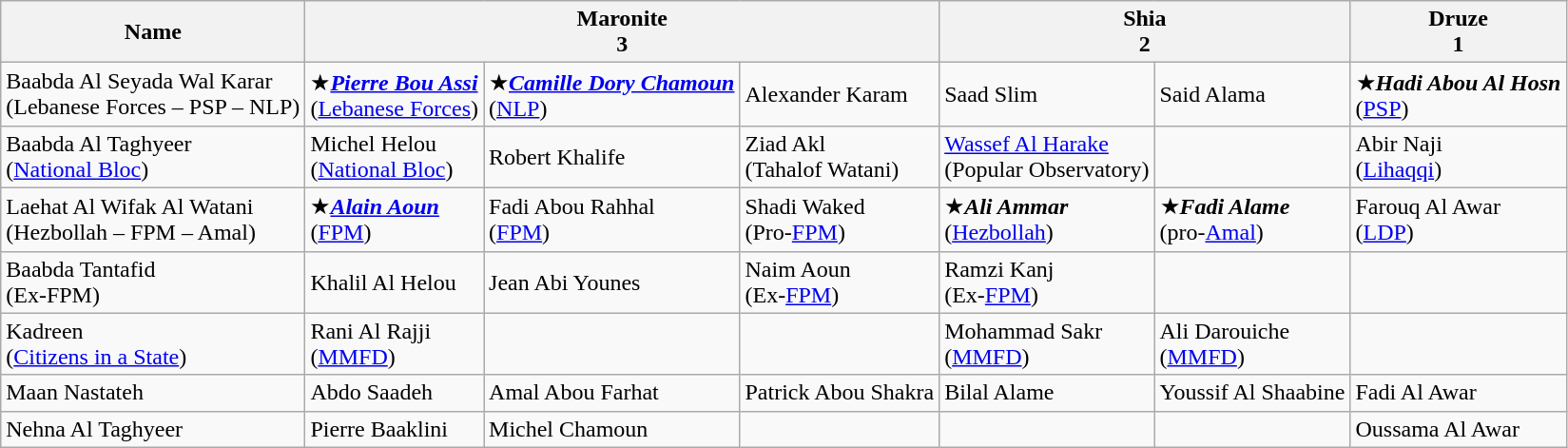<table class="wikitable">
<tr>
<th>Name</th>
<th colspan="3">Maronite<br>3</th>
<th colspan="2">Shia<br>2</th>
<th>Druze<br>1</th>
</tr>
<tr>
<td>Baabda Al Seyada Wal Karar<br>(Lebanese Forces – PSP – NLP)</td>
<td>★<strong><em><a href='#'>Pierre Bou Assi</a></em></strong><br>(<a href='#'>Lebanese Forces</a>)</td>
<td>★<strong><em><a href='#'>Camille Dory Chamoun</a></em></strong><br>(<a href='#'>NLP</a>)</td>
<td>Alexander Karam</td>
<td>Saad Slim</td>
<td>Said Alama</td>
<td>★<strong><em>Hadi Abou Al Hosn</em></strong><br>(<a href='#'>PSP</a>)</td>
</tr>
<tr>
<td>Baabda Al Taghyeer<br>(<a href='#'>National Bloc</a>)</td>
<td>Michel Helou<br>(<a href='#'>National Bloc</a>)</td>
<td>Robert Khalife</td>
<td>Ziad Akl<br>(Tahalof Watani)</td>
<td><a href='#'>Wassef Al Harake</a><br>(Popular Observatory)</td>
<td></td>
<td>Abir Naji<br>(<a href='#'>Lihaqqi</a>)</td>
</tr>
<tr>
<td>Laehat Al Wifak Al Watani<br>(Hezbollah – FPM – Amal)</td>
<td>★<strong><em><a href='#'>Alain Aoun</a></em></strong><br>(<a href='#'>FPM</a>)</td>
<td>Fadi Abou Rahhal<br>(<a href='#'>FPM</a>)</td>
<td>Shadi Waked<br>(Pro-<a href='#'>FPM</a>)</td>
<td>★<strong><em>Ali Ammar</em></strong><br>(<a href='#'>Hezbollah</a>)</td>
<td>★<strong><em>Fadi Alame</em></strong><br>(pro-<a href='#'>Amal</a>)</td>
<td>Farouq Al Awar<br>(<a href='#'>LDP</a>)</td>
</tr>
<tr>
<td>Baabda Tantafid<br>(Ex-FPM)</td>
<td>Khalil Al Helou</td>
<td>Jean Abi Younes</td>
<td>Naim Aoun<br>(Ex-<a href='#'>FPM</a>)</td>
<td>Ramzi Kanj<br>(Ex-<a href='#'>FPM</a>)</td>
<td></td>
<td></td>
</tr>
<tr>
<td>Kadreen<br>(<a href='#'>Citizens in a State</a>)</td>
<td>Rani Al Rajji<br>(<a href='#'>MMFD</a>)</td>
<td></td>
<td></td>
<td>Mohammad Sakr<br>(<a href='#'>MMFD</a>)</td>
<td>Ali Darouiche<br>(<a href='#'>MMFD</a>)</td>
<td></td>
</tr>
<tr>
<td>Maan Nastateh</td>
<td>Abdo Saadeh</td>
<td>Amal Abou Farhat</td>
<td>Patrick Abou Shakra</td>
<td>Bilal Alame</td>
<td>Youssif Al Shaabine</td>
<td>Fadi Al Awar</td>
</tr>
<tr>
<td>Nehna Al Taghyeer</td>
<td>Pierre Baaklini</td>
<td>Michel Chamoun</td>
<td></td>
<td></td>
<td></td>
<td>Oussama Al Awar</td>
</tr>
</table>
